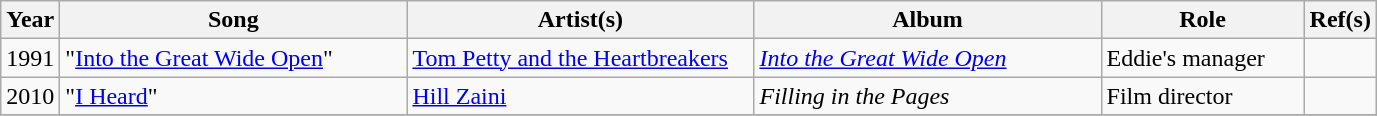<table class="wikitable plainrowheaders sortable">
<tr>
<th scope="col" style="width: 2em;">Year</th>
<th scope="col" style="width: 14em;">Song</th>
<th scope="col" style="width: 14em;">Artist(s)</th>
<th scope="col" style="width: 14em;">Album</th>
<th scope="col" style="width: 8em;">Role</th>
<th scope="col" style="width: 2em;" class="unsortable">Ref(s)</th>
</tr>
<tr>
<td>1991</td>
<td>"<a href='#'>Into the Great Wide Open</a>"</td>
<td><a href='#'>Tom Petty and the Heartbreakers</a></td>
<td><em><a href='#'>Into the Great Wide Open</a></em></td>
<td>Eddie's manager</td>
<td style="text-align:center;"></td>
</tr>
<tr>
<td>2010</td>
<td>"<a href='#'>I Heard</a>"</td>
<td><a href='#'>Hill Zaini</a></td>
<td><em>Filling in the Pages</em></td>
<td>Film director</td>
<td style="text-align:center;"></td>
</tr>
<tr>
</tr>
</table>
